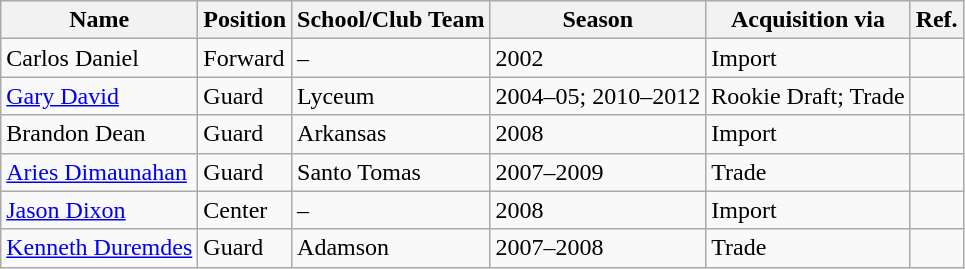<table class="wikitable sortable">
<tr>
<th class="unsortable">Name</th>
<th>Position</th>
<th>School/Club Team</th>
<th>Season</th>
<th>Acquisition via</th>
<th class=unsortable>Ref.</th>
</tr>
<tr>
<td>Carlos Daniel</td>
<td>Forward</td>
<td>–</td>
<td>2002</td>
<td>Import</td>
<td></td>
</tr>
<tr>
<td><a href='#'>Gary David</a></td>
<td>Guard</td>
<td>Lyceum</td>
<td>2004–05; 2010–2012</td>
<td>Rookie Draft; Trade</td>
<td></td>
</tr>
<tr>
<td>Brandon Dean</td>
<td>Guard</td>
<td>Arkansas</td>
<td>2008</td>
<td>Import</td>
<td></td>
</tr>
<tr>
<td><a href='#'>Aries Dimaunahan</a></td>
<td>Guard</td>
<td>Santo Tomas</td>
<td>2007–2009</td>
<td>Trade</td>
<td></td>
</tr>
<tr>
<td><a href='#'>Jason Dixon</a></td>
<td>Center</td>
<td>–</td>
<td>2008</td>
<td>Import</td>
<td></td>
</tr>
<tr>
<td><a href='#'>Kenneth Duremdes</a></td>
<td>Guard</td>
<td>Adamson</td>
<td>2007–2008</td>
<td>Trade</td>
<td></td>
</tr>
</table>
